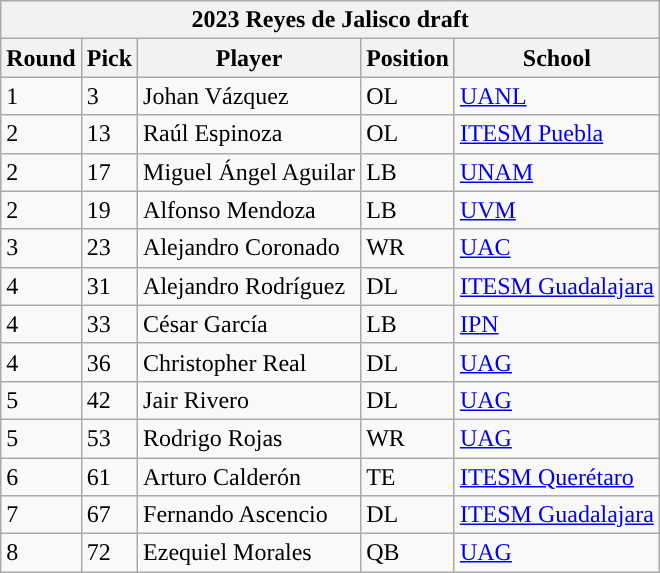<table class="wikitable" style="text-align:left">
<tr>
<th colspan=5>2023 Reyes de Jalisco draft</th>
</tr>
<tr>
<th>Round</th>
<th>Pick</th>
<th>Player</th>
<th>Position</th>
<th>School</th>
</tr>
<tr>
<td>1</td>
<td>3</td>
<td>Johan Vázquez</td>
<td>OL</td>
<td><a href='#'>UANL</a></td>
</tr>
<tr>
<td>2</td>
<td>13</td>
<td>Raúl Espinoza</td>
<td>OL</td>
<td><a href='#'>ITESM Puebla</a></td>
</tr>
<tr>
<td>2</td>
<td>17</td>
<td>Miguel Ángel Aguilar</td>
<td>LB</td>
<td><a href='#'>UNAM</a></td>
</tr>
<tr>
<td>2</td>
<td>19</td>
<td>Alfonso Mendoza</td>
<td>LB</td>
<td><a href='#'>UVM</a></td>
</tr>
<tr>
<td>3</td>
<td>23</td>
<td>Alejandro Coronado</td>
<td>WR</td>
<td><a href='#'>UAC</a></td>
</tr>
<tr>
<td>4</td>
<td>31</td>
<td>Alejandro Rodríguez</td>
<td>DL</td>
<td><a href='#'>ITESM Guadalajara</a></td>
</tr>
<tr>
<td>4</td>
<td>33</td>
<td>César García</td>
<td>LB</td>
<td><a href='#'>IPN</a></td>
</tr>
<tr>
<td>4</td>
<td>36</td>
<td>Christopher Real</td>
<td>DL</td>
<td><a href='#'>UAG</a></td>
</tr>
<tr>
<td>5</td>
<td>42</td>
<td>Jair Rivero</td>
<td>DL</td>
<td><a href='#'>UAG</a></td>
</tr>
<tr>
<td>5</td>
<td>53</td>
<td>Rodrigo Rojas</td>
<td>WR</td>
<td><a href='#'>UAG</a></td>
</tr>
<tr>
<td>6</td>
<td>61</td>
<td>Arturo Calderón</td>
<td>TE</td>
<td><a href='#'>ITESM Querétaro</a></td>
</tr>
<tr>
<td>7</td>
<td>67</td>
<td>Fernando Ascencio</td>
<td>DL</td>
<td><a href='#'>ITESM Guadalajara</a></td>
</tr>
<tr>
<td>8</td>
<td>72</td>
<td>Ezequiel Morales</td>
<td>QB</td>
<td><a href='#'>UAG</a></td>
</tr>
</table>
